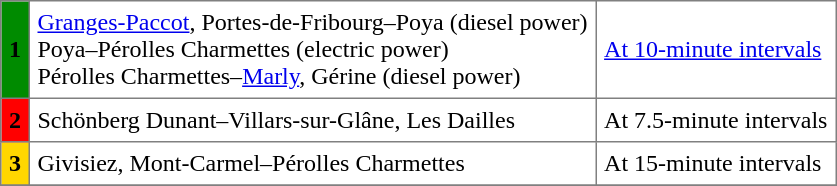<table border="1" cellspacing="0" cellpadding="5" style="border-collapse:collapse;">
<tr>
<td bgcolor=#008B00 valign="middle" align="center"><span><strong>1</strong></span></td>
<td><a href='#'>Granges-Paccot</a>, Portes-de-Fribourg–Poya (diesel power) <br>Poya–Pérolles Charmettes (electric power) <br>Pérolles Charmettes–<a href='#'>Marly</a>, Gérine (diesel power)</td>
<td><a href='#'>At 10-minute intervals</a></td>
</tr>
<tr>
<td bgcolor=#FF0000 valign="middle" align="center"><span><strong>2</strong></span></td>
<td>Schönberg Dunant–Villars-sur-Glâne, Les Dailles</td>
<td>At 7.5-minute intervals</td>
</tr>
<tr>
<td bgcolor=#FFD700 valign="middle" align="center"><span><strong>3</strong></span></td>
<td>Givisiez, Mont-Carmel–Pérolles Charmettes</td>
<td>At 15-minute intervals</td>
</tr>
<tr>
</tr>
</table>
